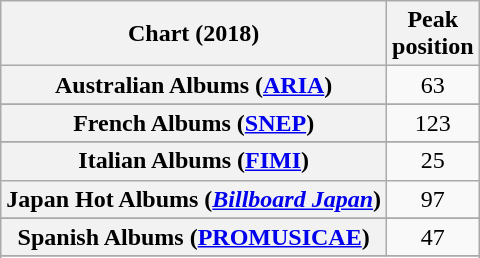<table class="wikitable sortable plainrowheaders" style="text-align:center">
<tr>
<th scope="col">Chart (2018)</th>
<th scope="col">Peak<br> position</th>
</tr>
<tr>
<th scope="row">Australian Albums (<a href='#'>ARIA</a>)</th>
<td>63</td>
</tr>
<tr>
</tr>
<tr>
</tr>
<tr>
</tr>
<tr>
</tr>
<tr>
</tr>
<tr>
<th scope="row">French Albums (<a href='#'>SNEP</a>)</th>
<td>123</td>
</tr>
<tr>
</tr>
<tr>
</tr>
<tr>
<th scope="row">Italian Albums (<a href='#'>FIMI</a>)</th>
<td>25</td>
</tr>
<tr>
<th scope="row">Japan Hot Albums (<em><a href='#'>Billboard Japan</a></em>)</th>
<td>97</td>
</tr>
<tr>
</tr>
<tr>
</tr>
<tr>
<th scope="row">Spanish Albums (<a href='#'>PROMUSICAE</a>)</th>
<td>47</td>
</tr>
<tr>
</tr>
<tr>
</tr>
<tr>
</tr>
<tr>
</tr>
<tr>
</tr>
<tr>
</tr>
<tr>
</tr>
</table>
